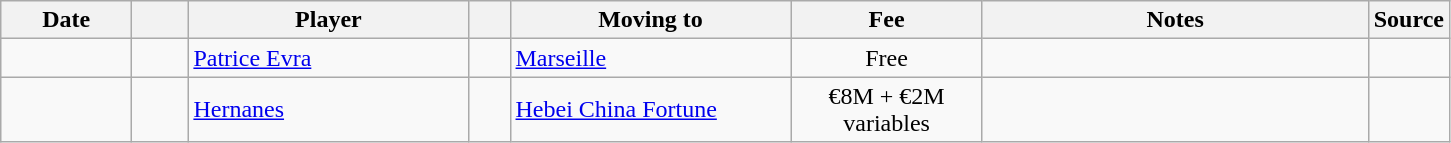<table class="wikitable sortable">
<tr>
<th style="width:80px;">Date</th>
<th style="width:30px;"></th>
<th style="width:180px;">Player</th>
<th style="width:20px;"></th>
<th style="width:180px;">Moving to</th>
<th style="width:120px;" class="unsortable">Fee</th>
<th style="width:250px;" class="unsortable">Notes</th>
<th style="width:20px;">Source</th>
</tr>
<tr>
<td></td>
<td align=center></td>
<td> <a href='#'>Patrice Evra</a></td>
<td align=center></td>
<td> <a href='#'>Marseille</a></td>
<td align=center>Free</td>
<td align=center></td>
<td><small></small></td>
</tr>
<tr>
<td></td>
<td align=center></td>
<td> <a href='#'>Hernanes</a></td>
<td align=center></td>
<td> <a href='#'>Hebei China Fortune</a></td>
<td align=center>€8M + €2M variables</td>
<td align=center></td>
<td><small></small></td>
</tr>
</table>
